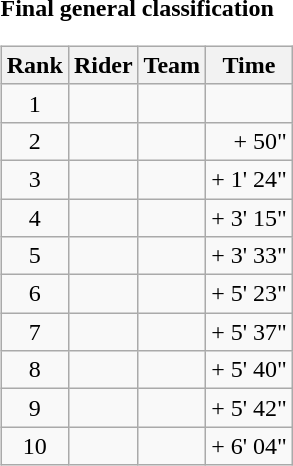<table>
<tr>
<td><strong>Final general classification</strong><br><table class="wikitable">
<tr>
<th scope="col">Rank</th>
<th scope="col">Rider</th>
<th scope="col">Team</th>
<th scope="col">Time</th>
</tr>
<tr>
<td style="text-align:center;">1</td>
<td></td>
<td></td>
<td style="text-align:right;"></td>
</tr>
<tr>
<td style="text-align:center;">2</td>
<td></td>
<td></td>
<td style="text-align:right;">+ 50"</td>
</tr>
<tr>
<td style="text-align:center;">3</td>
<td></td>
<td></td>
<td style="text-align:right;">+ 1' 24"</td>
</tr>
<tr>
<td style="text-align:center;">4</td>
<td></td>
<td></td>
<td style="text-align:right;">+ 3' 15"</td>
</tr>
<tr>
<td style="text-align:center;">5</td>
<td></td>
<td></td>
<td style="text-align:right;">+ 3' 33"</td>
</tr>
<tr>
<td style="text-align:center;">6</td>
<td></td>
<td></td>
<td style="text-align:right;">+ 5' 23"</td>
</tr>
<tr>
<td style="text-align:center;">7</td>
<td></td>
<td></td>
<td style="text-align:right;">+ 5' 37"</td>
</tr>
<tr>
<td style="text-align:center;">8</td>
<td></td>
<td></td>
<td style="text-align:right;">+ 5' 40"</td>
</tr>
<tr>
<td style="text-align:center;">9</td>
<td></td>
<td></td>
<td style="text-align:right;">+ 5' 42"</td>
</tr>
<tr>
<td style="text-align:center;">10</td>
<td></td>
<td></td>
<td style="text-align:right;">+ 6' 04"</td>
</tr>
</table>
</td>
</tr>
</table>
